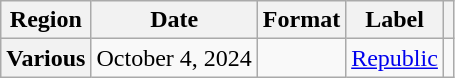<table class="wikitable plainrowheaders">
<tr>
<th scope="col">Region</th>
<th scope="col">Date</th>
<th scope="col">Format</th>
<th scope="col">Label</th>
<th scope="col"></th>
</tr>
<tr>
<th scope="row">Various</th>
<td>October 4, 2024</td>
<td></td>
<td><a href='#'>Republic</a></td>
<td style="text-align:center"></td>
</tr>
</table>
